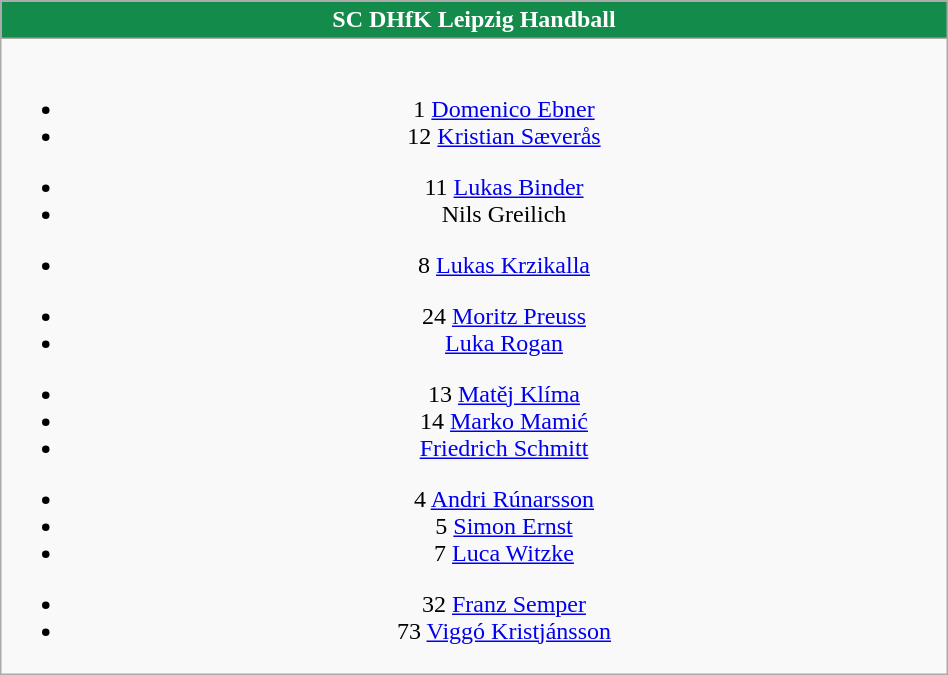<table class="wikitable" style="font-size:100%; text-align:center; width:50%">
<tr>
<th colspan=5 style="background-color:#138B4A;color:white;text-align:center;">SC DHfK Leipzig Handball</th>
</tr>
<tr>
<td><br>
<ul><li>1  <a href='#'>Domenico Ebner</a></li><li>12  <a href='#'>Kristian Sæverås</a></li></ul><ul><li>11  <a href='#'>Lukas Binder</a></li><li>  Nils Greilich</li></ul><ul><li>8  <a href='#'>Lukas Krzikalla</a></li></ul><ul><li>24  <a href='#'>Moritz Preuss</a></li><li>  <a href='#'>Luka Rogan</a></li></ul><ul><li>13  <a href='#'>Matěj Klíma</a></li><li>14  <a href='#'>Marko Mamić</a></li><li>  <a href='#'>Friedrich Schmitt</a></li></ul><ul><li>4  <a href='#'>Andri Rúnarsson</a></li><li>5  <a href='#'>Simon Ernst</a></li><li>7  <a href='#'>Luca Witzke</a></li></ul><ul><li>32  <a href='#'>Franz Semper</a></li><li>73  <a href='#'>Viggó Kristjánsson</a></li></ul></td>
</tr>
</table>
